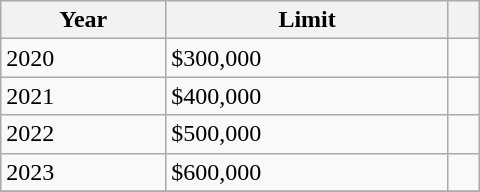<table class="wikitable" style="min-width: 20em;">
<tr>
<th scope="col">Year</th>
<th scope="col">Limit</th>
<th scope="col"></th>
</tr>
<tr>
<td>2020</td>
<td>$300,000</td>
<td></td>
</tr>
<tr>
<td>2021</td>
<td>$400,000</td>
<td></td>
</tr>
<tr>
<td>2022</td>
<td>$500,000</td>
<td></td>
</tr>
<tr>
<td>2023</td>
<td>$600,000</td>
<td></td>
</tr>
<tr>
</tr>
</table>
